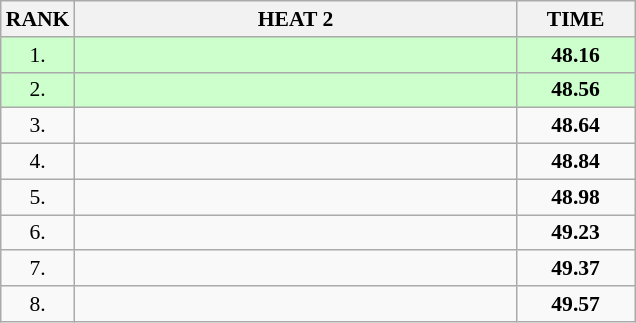<table class="wikitable" style="border-collapse: collapse; font-size: 90%;">
<tr>
<th>RANK</th>
<th style="width: 20em">HEAT 2</th>
<th style="width: 5em">TIME</th>
</tr>
<tr style="background:#ccffcc;">
<td align="center">1.</td>
<td></td>
<td align="center"><strong>48.16</strong></td>
</tr>
<tr style="background:#ccffcc;">
<td align="center">2.</td>
<td></td>
<td align="center"><strong>48.56</strong></td>
</tr>
<tr>
<td align="center">3.</td>
<td></td>
<td align="center"><strong>48.64</strong></td>
</tr>
<tr>
<td align="center">4.</td>
<td></td>
<td align="center"><strong>48.84</strong></td>
</tr>
<tr>
<td align="center">5.</td>
<td></td>
<td align="center"><strong>48.98</strong></td>
</tr>
<tr>
<td align="center">6.</td>
<td></td>
<td align="center"><strong>49.23</strong></td>
</tr>
<tr>
<td align="center">7.</td>
<td></td>
<td align="center"><strong>49.37</strong></td>
</tr>
<tr>
<td align="center">8.</td>
<td></td>
<td align="center"><strong>49.57</strong></td>
</tr>
</table>
